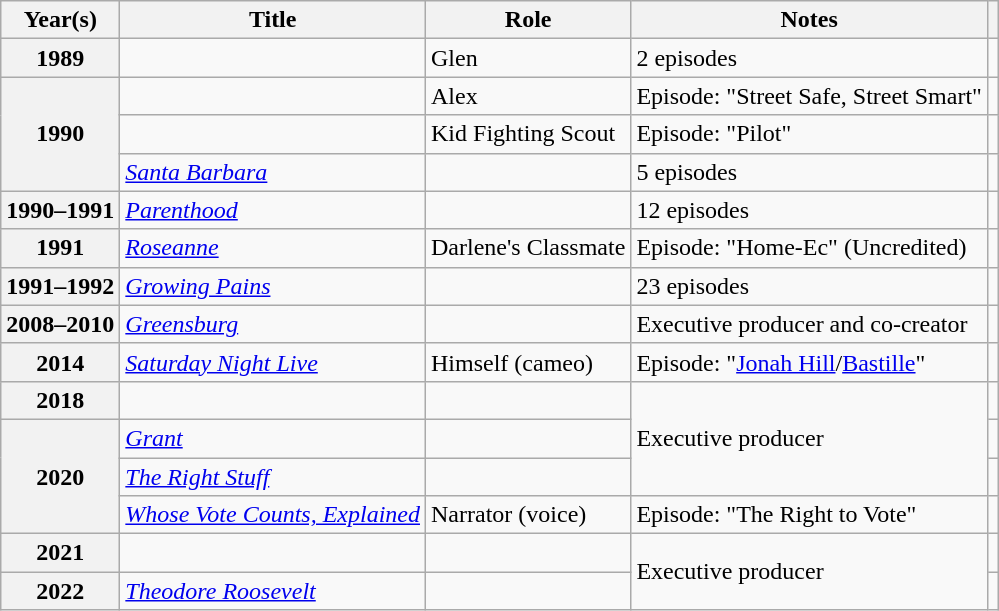<table class="wikitable plainrowheaders sortable"  style=font-size:100%>
<tr>
<th scope="col">Year(s)</th>
<th scope="col">Title</th>
<th scope="col" class="unsortable">Role</th>
<th scope="col" class="unsortable">Notes</th>
<th scope="col" class="unsortable"></th>
</tr>
<tr>
<th scope="row">1989</th>
<td><em></em></td>
<td>Glen</td>
<td>2 episodes</td>
<td style="text-align:center;"></td>
</tr>
<tr>
<th scope="row" rowspan=3>1990</th>
<td><em></em></td>
<td>Alex</td>
<td>Episode: "Street Safe, Street Smart"</td>
<td style="text-align:center;"></td>
</tr>
<tr>
<td><em></em></td>
<td>Kid Fighting Scout</td>
<td>Episode: "Pilot"</td>
<td style="text-align:center;"></td>
</tr>
<tr>
<td><em><a href='#'>Santa Barbara</a></em></td>
<td></td>
<td>5 episodes</td>
<td style="text-align:center;"></td>
</tr>
<tr>
<th scope="row">1990–1991</th>
<td><em><a href='#'>Parenthood</a></em></td>
<td></td>
<td>12 episodes</td>
<td style="text-align:center;"></td>
</tr>
<tr>
<th scope="row">1991</th>
<td><em><a href='#'>Roseanne</a></em></td>
<td>Darlene's Classmate</td>
<td>Episode: "Home-Ec" (Uncredited)</td>
<td style="text-align:center;"></td>
</tr>
<tr>
<th scope="row">1991–1992</th>
<td><em><a href='#'>Growing Pains</a></em></td>
<td></td>
<td>23 episodes</td>
<td style="text-align:center;"></td>
</tr>
<tr>
<th scope="row">2008–2010</th>
<td><em><a href='#'>Greensburg</a></em></td>
<td></td>
<td>Executive producer and co-creator</td>
<td style="text-align:center;"></td>
</tr>
<tr>
<th scope="row">2014</th>
<td><em><a href='#'>Saturday Night Live</a></em></td>
<td>Himself (cameo)</td>
<td>Episode: "<a href='#'>Jonah Hill</a>/<a href='#'>Bastille</a>"</td>
<td style="text-align:center;"></td>
</tr>
<tr>
<th scope="row">2018</th>
<td><em></em></td>
<td></td>
<td rowspan="3">Executive producer</td>
<td style="text-align:center;"></td>
</tr>
<tr>
<th scope="row" rowspan="3">2020</th>
<td><em><a href='#'>Grant</a></em></td>
<td></td>
<td style="text-align:center;"></td>
</tr>
<tr>
<td><em><a href='#'>The Right Stuff</a></em></td>
<td></td>
<td style="text-align:center;"></td>
</tr>
<tr>
<td><em><a href='#'>Whose Vote Counts, Explained</a></em></td>
<td>Narrator (voice)</td>
<td>Episode: "The Right to Vote"</td>
<td style="text-align:center;"></td>
</tr>
<tr>
<th scope="row">2021</th>
<td><em></em></td>
<td></td>
<td rowspan="2">Executive producer</td>
<td style="text-align:center;"></td>
</tr>
<tr>
<th scope="row">2022</th>
<td><em><a href='#'>Theodore Roosevelt</a></em></td>
<td></td>
<td style="text-align:center;"></td>
</tr>
</table>
